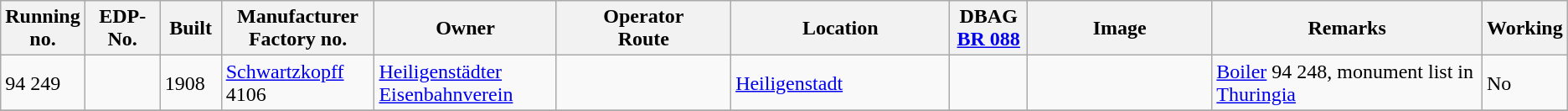<table class="wikitable" style="width="100%"; border:solid 1px #AAAAAA; background:#e3e3e3;">
<tr>
<th width="5%">Running<br>no.</th>
<th width="5%">EDP-<br>No.</th>
<th width="4%">Built</th>
<th width="10%">Manufacturer<br>Factory no.</th>
<th width="12%">Owner</th>
<th width="12%">Operator<br>Route</th>
<th width="15%">Location</th>
<th width="5%">DBAG<br><a href='#'>BR 088</a></th>
<th width="13%">Image</th>
<th width="20%">Remarks</th>
<th width="8%">Working</th>
</tr>
<tr>
<td>94 249</td>
<td></td>
<td>1908</td>
<td><a href='#'>Schwartzkopff</a><br>4106</td>
<td><a href='#'>Heiligenstädter Eisenbahnverein</a></td>
<td></td>
<td><a href='#'>Heiligenstadt</a></td>
<td></td>
<td></td>
<td><a href='#'>Boiler</a> 94 248, monument list in <a href='#'>Thuringia</a></td>
<td>No</td>
</tr>
<tr>
</tr>
</table>
